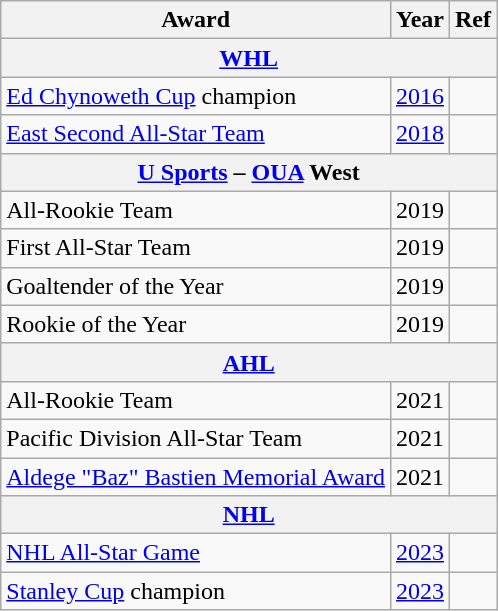<table class="wikitable">
<tr>
<th>Award</th>
<th>Year</th>
<th>Ref</th>
</tr>
<tr>
<th colspan="3"><a href='#'>WHL</a></th>
</tr>
<tr>
<td><a href='#'>Ed Chynoweth Cup</a> champion</td>
<td><a href='#'>2016</a></td>
<td></td>
</tr>
<tr>
<td><a href='#'>East Second All-Star Team</a></td>
<td><a href='#'>2018</a></td>
<td></td>
</tr>
<tr>
<th colspan="3"><a href='#'>U Sports</a> – <a href='#'>OUA</a> West</th>
</tr>
<tr>
<td>All-Rookie Team</td>
<td>2019</td>
<td></td>
</tr>
<tr>
<td>First All-Star Team</td>
<td>2019</td>
<td></td>
</tr>
<tr>
<td>Goaltender of the Year</td>
<td>2019</td>
<td></td>
</tr>
<tr>
<td>Rookie of the Year</td>
<td>2019</td>
<td></td>
</tr>
<tr>
<th colspan="3"><a href='#'>AHL</a></th>
</tr>
<tr>
<td>All-Rookie Team</td>
<td>2021</td>
<td></td>
</tr>
<tr>
<td>Pacific Division All-Star Team</td>
<td>2021</td>
<td></td>
</tr>
<tr>
<td><a href='#'>Aldege "Baz" Bastien Memorial Award</a></td>
<td>2021</td>
<td></td>
</tr>
<tr>
<th colspan="3"><a href='#'>NHL</a></th>
</tr>
<tr>
<td><a href='#'>NHL All-Star Game</a></td>
<td><a href='#'>2023</a></td>
<td></td>
</tr>
<tr>
<td><a href='#'>Stanley Cup</a> champion</td>
<td><a href='#'>2023</a></td>
<td></td>
</tr>
</table>
